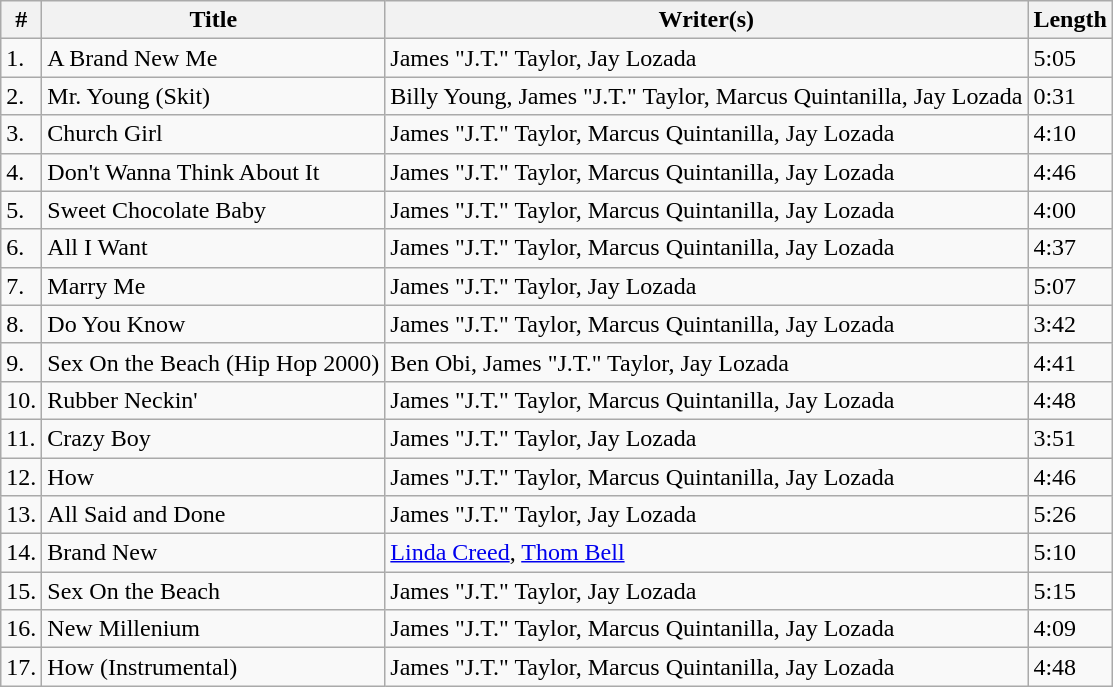<table class="wikitable">
<tr>
<th>#</th>
<th>Title</th>
<th>Writer(s)</th>
<th>Length</th>
</tr>
<tr>
<td>1.</td>
<td>A Brand New Me</td>
<td>James "J.T." Taylor, Jay Lozada</td>
<td>5:05</td>
</tr>
<tr>
<td>2.</td>
<td>Mr. Young (Skit)</td>
<td>Billy Young, James "J.T." Taylor, Marcus Quintanilla, Jay Lozada</td>
<td>0:31</td>
</tr>
<tr>
<td>3.</td>
<td>Church Girl</td>
<td>James "J.T." Taylor, Marcus Quintanilla, Jay Lozada</td>
<td>4:10</td>
</tr>
<tr>
<td>4.</td>
<td>Don't Wanna Think About It</td>
<td>James "J.T." Taylor, Marcus Quintanilla, Jay Lozada</td>
<td>4:46</td>
</tr>
<tr>
<td>5.</td>
<td>Sweet Chocolate Baby</td>
<td>James "J.T." Taylor, Marcus Quintanilla, Jay Lozada</td>
<td>4:00</td>
</tr>
<tr>
<td>6.</td>
<td>All I Want</td>
<td>James "J.T." Taylor, Marcus Quintanilla, Jay Lozada</td>
<td>4:37</td>
</tr>
<tr>
<td>7.</td>
<td>Marry Me</td>
<td>James "J.T." Taylor, Jay Lozada</td>
<td>5:07</td>
</tr>
<tr>
<td>8.</td>
<td>Do You Know</td>
<td>James "J.T." Taylor, Marcus Quintanilla, Jay Lozada</td>
<td>3:42</td>
</tr>
<tr>
<td>9.</td>
<td>Sex On the Beach (Hip Hop 2000)</td>
<td>Ben Obi, James "J.T." Taylor, Jay Lozada</td>
<td>4:41</td>
</tr>
<tr>
<td>10.</td>
<td>Rubber Neckin'</td>
<td>James "J.T." Taylor, Marcus Quintanilla, Jay Lozada</td>
<td>4:48</td>
</tr>
<tr>
<td>11.</td>
<td>Crazy Boy</td>
<td>James "J.T." Taylor, Jay Lozada</td>
<td>3:51</td>
</tr>
<tr>
<td>12.</td>
<td>How</td>
<td>James "J.T." Taylor, Marcus Quintanilla, Jay Lozada</td>
<td>4:46</td>
</tr>
<tr>
<td>13.</td>
<td>All Said and Done</td>
<td>James "J.T." Taylor, Jay Lozada</td>
<td>5:26</td>
</tr>
<tr>
<td>14.</td>
<td>Brand New</td>
<td><a href='#'>Linda Creed</a>, <a href='#'>Thom Bell</a></td>
<td>5:10</td>
</tr>
<tr>
<td>15.</td>
<td>Sex On the Beach</td>
<td>James "J.T." Taylor, Jay Lozada</td>
<td>5:15</td>
</tr>
<tr>
<td>16.</td>
<td>New Millenium</td>
<td>James "J.T." Taylor, Marcus Quintanilla, Jay Lozada</td>
<td>4:09</td>
</tr>
<tr>
<td>17.</td>
<td>How (Instrumental)</td>
<td>James "J.T." Taylor, Marcus Quintanilla, Jay Lozada</td>
<td>4:48</td>
</tr>
</table>
